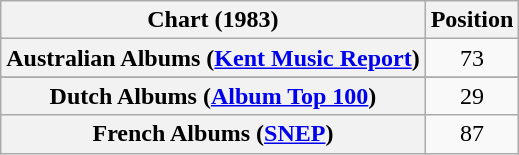<table class="wikitable sortable plainrowheaders">
<tr>
<th>Chart (1983)</th>
<th>Position</th>
</tr>
<tr>
<th scope="row">Australian Albums (<a href='#'>Kent Music Report</a>)</th>
<td align="center">73</td>
</tr>
<tr>
</tr>
<tr>
<th scope="row">Dutch Albums (<a href='#'>Album Top 100</a>)</th>
<td align="center">29</td>
</tr>
<tr>
<th scope="row">French Albums (<a href='#'>SNEP</a>)</th>
<td align="center">87</td>
</tr>
</table>
